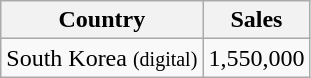<table class="wikitable">
<tr>
<th>Country</th>
<th>Sales</th>
</tr>
<tr>
<td>South Korea <small>(digital)</small></td>
<td>1,550,000</td>
</tr>
</table>
